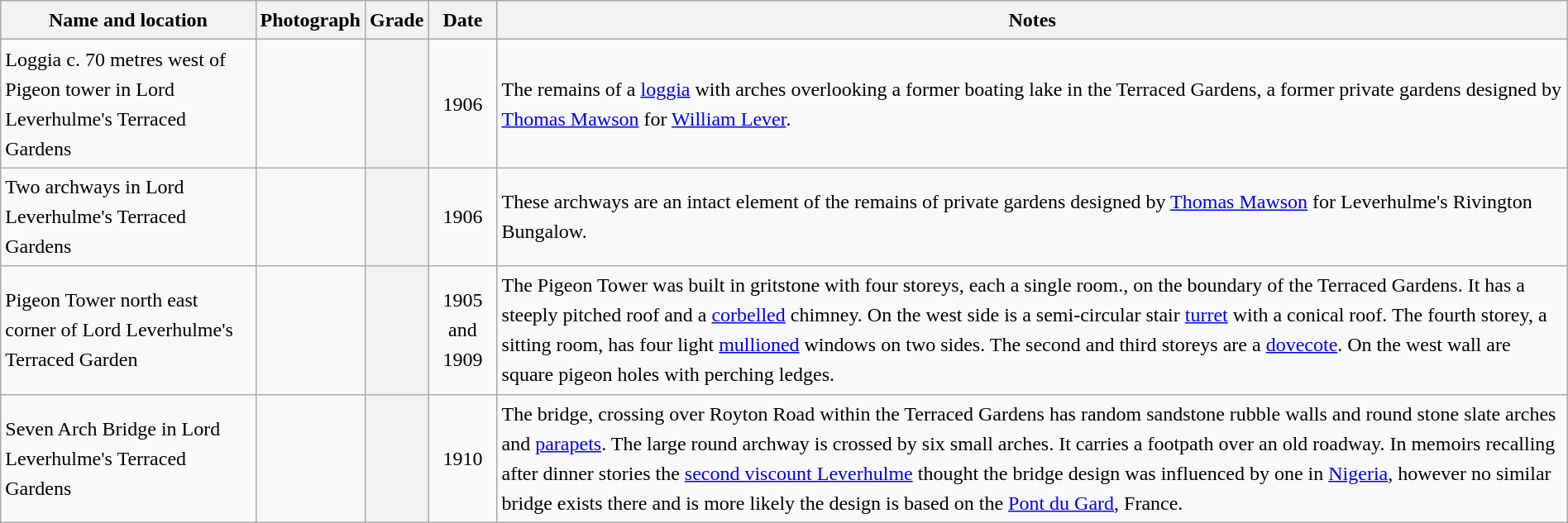<table class="wikitable sortable" style="width:100%;border:0px;text-align:left;line-height:150%;">
<tr>
<th Name>Name and location</th>
<th class="unsortable">Photograph</th>
<th>Grade</th>
<th>Date</th>
<th class="unsortable">Notes</th>
</tr>
<tr>
<td>Loggia c. 70 metres west of Pigeon tower in Lord Leverhulme's Terraced Gardens <br><small></small></td>
<td></td>
<th></th>
<td align="center">1906</td>
<td>The remains of a <a href='#'>loggia</a> with arches overlooking a former boating lake in the Terraced Gardens, a former private gardens designed by <a href='#'>Thomas Mawson</a> for <a href='#'>William Lever</a>.</td>
</tr>
<tr>
<td>Two archways in Lord Leverhulme's Terraced Gardens <br><small></small></td>
<td></td>
<th></th>
<td align="center">1906</td>
<td>These archways are an intact element of the remains of private gardens designed by <a href='#'>Thomas Mawson</a> for Leverhulme's Rivington Bungalow.</td>
</tr>
<tr>
<td>Pigeon Tower north east corner of Lord Leverhulme's Terraced Garden <br><small></small></td>
<td></td>
<th></th>
<td align="center">1905 and 1909</td>
<td>The Pigeon Tower was built in gritstone with four storeys, each a single room., on the boundary of the Terraced Gardens. It has a steeply pitched roof and a <a href='#'>corbelled</a> chimney. On the west side is a semi-circular stair <a href='#'>turret</a> with a conical roof. The fourth storey, a sitting room, has four light <a href='#'>mullioned</a> windows on two sides. The second and third storeys are a <a href='#'>dovecote</a>. On the west wall are square pigeon holes with perching ledges.</td>
</tr>
<tr>
<td>Seven Arch Bridge in Lord Leverhulme's Terraced Gardens <br><small></small></td>
<td></td>
<th></th>
<td align="center">1910</td>
<td>The bridge, crossing over Royton Road within the Terraced Gardens has random sandstone rubble walls and round stone slate arches and <a href='#'>parapets</a>. The large round archway is crossed by six small arches. It carries a footpath over an old roadway. In memoirs recalling after dinner stories the <a href='#'>second viscount Leverhulme</a> thought the bridge design was influenced by one in <a href='#'>Nigeria</a>, however no similar bridge exists there and is more likely the design is based on the <a href='#'>Pont du Gard</a>, France.</td>
</tr>
<tr>
</tr>
</table>
